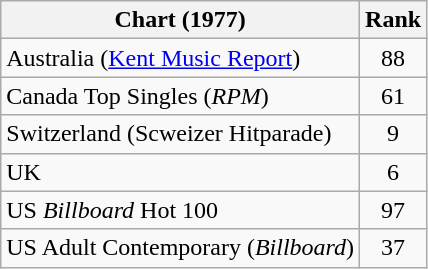<table class="wikitable sortable" style="text-align:center;">
<tr>
<th>Chart (1977)</th>
<th>Rank</th>
</tr>
<tr>
<td style="text-align:left;">Australia (<a href='#'>Kent Music Report</a>)</td>
<td>88</td>
</tr>
<tr>
<td style="text-align:left;">Canada Top Singles (<em>RPM</em>)</td>
<td>61</td>
</tr>
<tr>
<td style="text-align:left;">Switzerland (Scweizer Hitparade)</td>
<td>9</td>
</tr>
<tr>
<td style="text-align:left;">UK</td>
<td>6</td>
</tr>
<tr>
<td style="text-align:left;">US <em>Billboard</em> Hot 100</td>
<td>97</td>
</tr>
<tr>
<td style="text-align:left;">US Adult Contemporary (<em>Billboard</em>)</td>
<td>37</td>
</tr>
</table>
